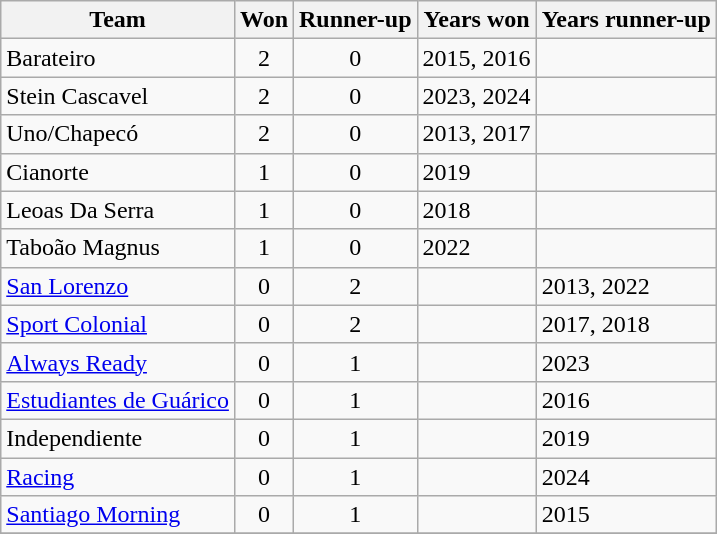<table class="wikitable sortable">
<tr>
<th>Team</th>
<th>Won</th>
<th>Runner-up</th>
<th class="unsortable">Years won</th>
<th class="unsortable">Years runner-up</th>
</tr>
<tr>
<td> Barateiro</td>
<td align=center>2</td>
<td align=center>0</td>
<td>2015, 2016</td>
<td></td>
</tr>
<tr>
<td> Stein Cascavel</td>
<td align=center>2</td>
<td align=center>0</td>
<td>2023, 2024</td>
<td></td>
</tr>
<tr>
<td> Uno/Chapecó</td>
<td align=center>2</td>
<td align=center>0</td>
<td>2013, 2017</td>
<td></td>
</tr>
<tr>
<td> Cianorte</td>
<td align=center>1</td>
<td align=center>0</td>
<td>2019</td>
<td></td>
</tr>
<tr>
<td> Leoas Da Serra</td>
<td align=center>1</td>
<td align=center>0</td>
<td>2018</td>
<td></td>
</tr>
<tr>
<td> Taboão Magnus</td>
<td align=center>1</td>
<td align=center>0</td>
<td>2022</td>
<td></td>
</tr>
<tr>
<td> <a href='#'>San Lorenzo</a></td>
<td align=center>0</td>
<td align=center>2</td>
<td></td>
<td>2013, 2022</td>
</tr>
<tr>
<td> <a href='#'>Sport Colonial</a></td>
<td align=center>0</td>
<td align=center>2</td>
<td></td>
<td>2017, 2018</td>
</tr>
<tr>
<td> <a href='#'>Always Ready</a></td>
<td align=center>0</td>
<td align=center>1</td>
<td></td>
<td>2023</td>
</tr>
<tr>
<td> <a href='#'>Estudiantes de Guárico</a></td>
<td align=center>0</td>
<td align=center>1</td>
<td></td>
<td>2016</td>
</tr>
<tr>
<td> Independiente</td>
<td align=center>0</td>
<td align=center>1</td>
<td></td>
<td>2019</td>
</tr>
<tr>
<td> <a href='#'>Racing</a></td>
<td align=center>0</td>
<td align=center>1</td>
<td></td>
<td>2024</td>
</tr>
<tr>
<td> <a href='#'>Santiago Morning</a></td>
<td align=center>0</td>
<td align=center>1</td>
<td></td>
<td>2015</td>
</tr>
<tr>
</tr>
</table>
